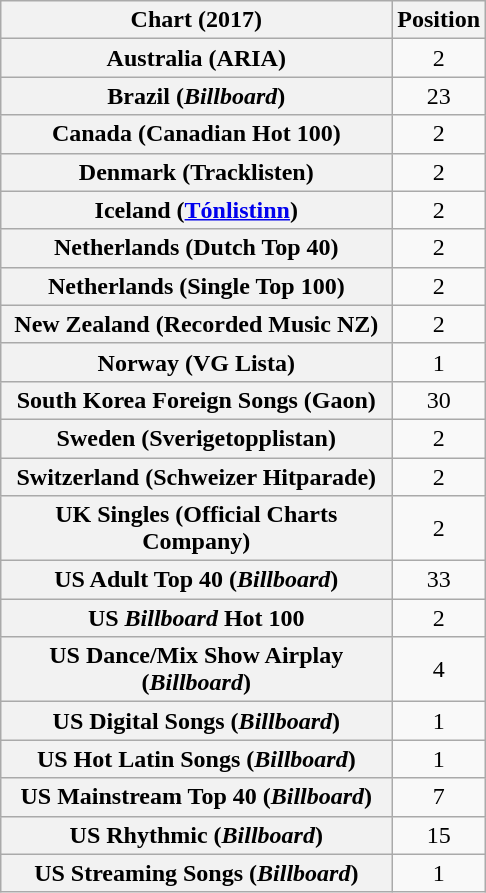<table class="wikitable sortable plainrowheaders" style="text-align:center">
<tr>
<th style="width: 190pt;">Chart (2017)</th>
<th>Position</th>
</tr>
<tr>
<th scope="row">Australia (ARIA)</th>
<td>2</td>
</tr>
<tr>
<th scope="row">Brazil (<em>Billboard</em>)</th>
<td>23</td>
</tr>
<tr>
<th scope="row">Canada (Canadian Hot 100)</th>
<td>2</td>
</tr>
<tr>
<th scope="row">Denmark (Tracklisten)</th>
<td>2</td>
</tr>
<tr>
<th scope="row">Iceland (<a href='#'>Tónlistinn</a>)</th>
<td>2</td>
</tr>
<tr>
<th scope="row">Netherlands (Dutch Top 40)</th>
<td>2</td>
</tr>
<tr>
<th scope="row">Netherlands (Single Top 100)</th>
<td>2</td>
</tr>
<tr>
<th scope="row">New Zealand (Recorded Music NZ)</th>
<td>2</td>
</tr>
<tr>
<th scope="row">Norway (VG Lista)</th>
<td>1</td>
</tr>
<tr>
<th scope="row">South Korea Foreign Songs (Gaon)</th>
<td>30</td>
</tr>
<tr>
<th scope="row">Sweden (Sverigetopplistan)</th>
<td>2</td>
</tr>
<tr>
<th scope="row">Switzerland (Schweizer Hitparade)</th>
<td>2</td>
</tr>
<tr>
<th scope="row">UK Singles (Official Charts Company)</th>
<td>2</td>
</tr>
<tr>
<th scope="row">US Adult Top 40 (<em>Billboard</em>)</th>
<td>33</td>
</tr>
<tr>
<th scope="row">US <em>Billboard</em> Hot 100</th>
<td>2</td>
</tr>
<tr>
<th scope="row">US Dance/Mix Show Airplay (<em>Billboard</em>)</th>
<td>4</td>
</tr>
<tr>
<th scope="row">US Digital Songs (<em>Billboard</em>)</th>
<td>1</td>
</tr>
<tr>
<th scope="row">US Hot Latin Songs (<em>Billboard</em>)</th>
<td>1</td>
</tr>
<tr>
<th scope="row">US Mainstream Top 40 (<em>Billboard</em>)</th>
<td>7</td>
</tr>
<tr>
<th scope="row">US Rhythmic (<em>Billboard</em>)</th>
<td>15</td>
</tr>
<tr>
<th scope="row">US Streaming Songs (<em>Billboard</em>)</th>
<td>1</td>
</tr>
</table>
